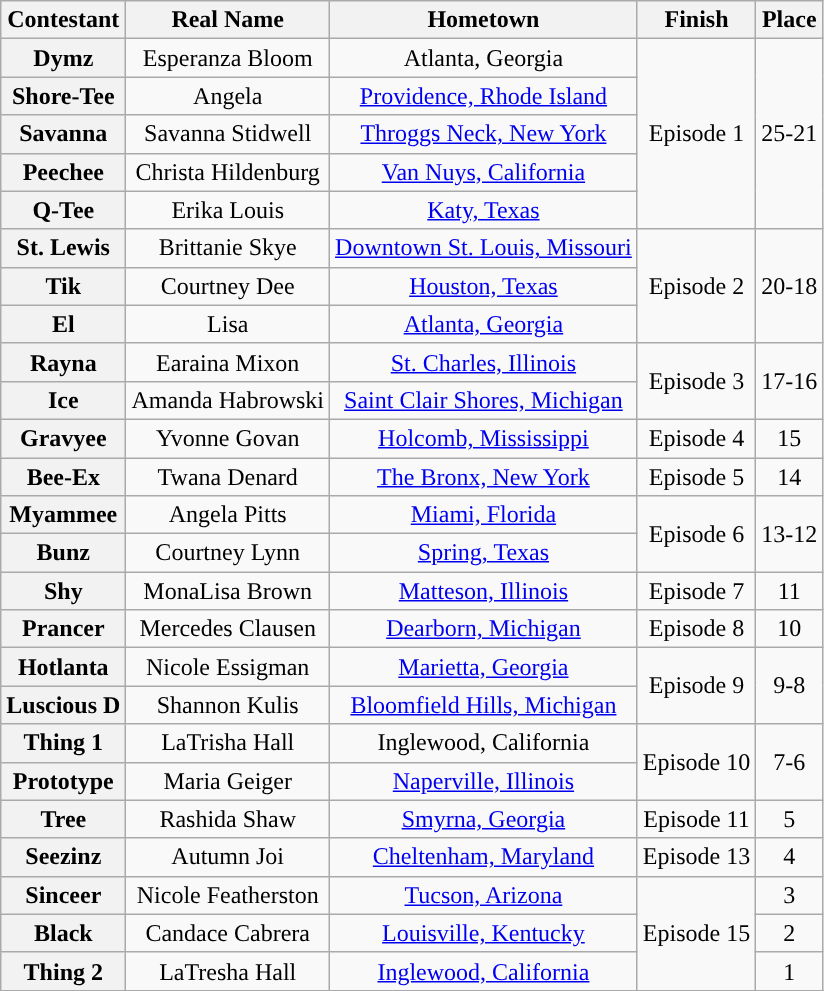<table class="wikitable sortable" style="text-align:center;">
<tr>
<th>Contestant</th>
<th>Real Name</th>
<th>Hometown</th>
<th>Finish</th>
<th>Place</th>
</tr>
<tr>
<th>Dymz</th>
<td nowrap>Esperanza Bloom</td>
<td>Atlanta, Georgia</td>
<td rowspan="5">Episode 1</td>
<td rowspan="5">25-21</td>
</tr>
<tr>
<th>Shore-Tee</th>
<td>Angela</td>
<td><a href='#'>Providence, Rhode Island</a></td>
</tr>
<tr>
<th>Savanna</th>
<td>Savanna Stidwell</td>
<td><a href='#'>Throggs Neck, New York</a></td>
</tr>
<tr>
<th>Peechee</th>
<td>Christa Hildenburg</td>
<td><a href='#'>Van Nuys, California</a></td>
</tr>
<tr>
<th>Q-Tee</th>
<td>Erika Louis</td>
<td><a href='#'>Katy, Texas</a></td>
</tr>
<tr>
<th>St. Lewis</th>
<td>Brittanie Skye</td>
<td><a href='#'>Downtown St. Louis, Missouri</a></td>
<td rowspan="3">Episode 2</td>
<td rowspan="3">20-18</td>
</tr>
<tr>
<th>Tik</th>
<td>Courtney Dee</td>
<td><a href='#'>Houston, Texas</a></td>
</tr>
<tr>
<th>El</th>
<td>Lisa</td>
<td><a href='#'>Atlanta, Georgia</a></td>
</tr>
<tr>
<th>Rayna</th>
<td>Earaina Mixon</td>
<td><a href='#'>St. Charles, Illinois</a></td>
<td rowspan="2">Episode 3</td>
<td rowspan="2">17-16</td>
</tr>
<tr>
<th>Ice</th>
<td>Amanda Habrowski</td>
<td><a href='#'>Saint Clair Shores, Michigan</a></td>
</tr>
<tr>
<th>Gravyee</th>
<td>Yvonne Govan</td>
<td><a href='#'>Holcomb, Mississippi</a></td>
<td>Episode 4</td>
<td>15</td>
</tr>
<tr>
<th>Bee-Ex</th>
<td>Twana Denard</td>
<td><a href='#'>The Bronx, New York</a></td>
<td>Episode 5</td>
<td>14</td>
</tr>
<tr>
<th>Myammee</th>
<td>Angela Pitts</td>
<td><a href='#'>Miami, Florida</a></td>
<td rowspan="2">Episode 6</td>
<td rowspan="2">13-12</td>
</tr>
<tr>
<th>Bunz</th>
<td>Courtney Lynn</td>
<td><a href='#'>Spring, Texas</a></td>
</tr>
<tr>
<th>Shy</th>
<td nowrap>MonaLisa Brown</td>
<td><a href='#'>Matteson, Illinois</a></td>
<td nowrap>Episode 7</td>
<td>11</td>
</tr>
<tr>
<th>Prancer</th>
<td>Mercedes Clausen</td>
<td><a href='#'>Dearborn, Michigan</a></td>
<td>Episode 8</td>
<td>10</td>
</tr>
<tr>
<th>Hotlanta</th>
<td>Nicole Essigman</td>
<td><a href='#'>Marietta, Georgia</a></td>
<td rowspan="2">Episode 9</td>
<td rowspan="2">9-8</td>
</tr>
<tr>
<th>Luscious D</th>
<td>Shannon Kulis</td>
<td nowrap><a href='#'>Bloomfield Hills, Michigan</a></td>
</tr>
<tr>
<th>Thing 1</th>
<td>LaTrisha Hall</td>
<td>Inglewood, California</td>
<td rowspan="2">Episode 10</td>
<td rowspan="2">7-6</td>
</tr>
<tr>
<th>Prototype</th>
<td>Maria Geiger</td>
<td><a href='#'>Naperville, Illinois</a></td>
</tr>
<tr>
<th>Tree</th>
<td>Rashida Shaw</td>
<td><a href='#'>Smyrna, Georgia</a></td>
<td>Episode 11</td>
<td>5</td>
</tr>
<tr>
<th>Seezinz</th>
<td>Autumn Joi</td>
<td><a href='#'>Cheltenham, Maryland</a></td>
<td>Episode 13</td>
<td>4</td>
</tr>
<tr>
<th>Sinceer</th>
<td>Nicole Featherston</td>
<td><a href='#'>Tucson, Arizona</a></td>
<td rowspan="3">Episode 15</td>
<td>3</td>
</tr>
<tr>
<th>Black</th>
<td>Candace Cabrera</td>
<td><a href='#'>Louisville, Kentucky</a></td>
<td>2</td>
</tr>
<tr>
<th>Thing 2</th>
<td>LaTresha Hall</td>
<td><a href='#'>Inglewood, California</a></td>
<td>1</td>
</tr>
<tr>
</tr>
</table>
